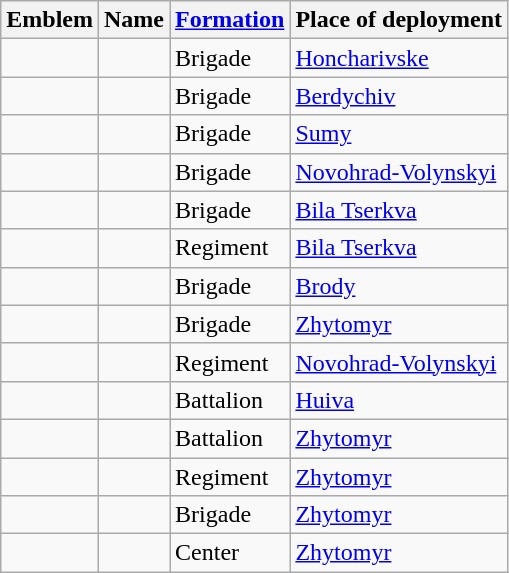<table class="wikitable sortable">
<tr>
<th>Emblem</th>
<th>Name</th>
<th><a href='#'>Formation</a></th>
<th>Place of deployment</th>
</tr>
<tr>
<td></td>
<td></td>
<td>Brigade</td>
<td><a href='#'>Honcharivske</a></td>
</tr>
<tr>
<td></td>
<td></td>
<td>Brigade</td>
<td><a href='#'>Berdychiv</a></td>
</tr>
<tr>
<td></td>
<td></td>
<td>Brigade</td>
<td><a href='#'>Sumy</a></td>
</tr>
<tr>
<td></td>
<td></td>
<td>Brigade</td>
<td><a href='#'>Novohrad-Volynskyi</a></td>
</tr>
<tr>
<td></td>
<td></td>
<td>Brigade</td>
<td><a href='#'>Bila Tserkva</a></td>
</tr>
<tr>
<td></td>
<td></td>
<td>Regiment</td>
<td><a href='#'>Bila Tserkva</a></td>
</tr>
<tr>
<td></td>
<td></td>
<td>Brigade</td>
<td><a href='#'>Brody</a><br></td>
</tr>
<tr>
<td></td>
<td></td>
<td>Brigade</td>
<td><a href='#'>Zhytomyr</a></td>
</tr>
<tr>
<td></td>
<td></td>
<td>Regiment</td>
<td><a href='#'>Novohrad-Volynskyi</a></td>
</tr>
<tr>
<td></td>
<td></td>
<td>Battalion</td>
<td><a href='#'>Huiva</a></td>
</tr>
<tr>
<td></td>
<td></td>
<td>Battalion</td>
<td><a href='#'>Zhytomyr</a></td>
</tr>
<tr>
<td></td>
<td></td>
<td>Regiment</td>
<td><a href='#'>Zhytomyr</a></td>
</tr>
<tr>
<td></td>
<td></td>
<td>Brigade</td>
<td><a href='#'>Zhytomyr</a></td>
</tr>
<tr>
<td></td>
<td></td>
<td>Center</td>
<td><a href='#'>Zhytomyr</a></td>
</tr>
</table>
